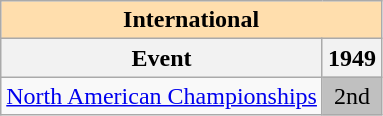<table class="wikitable" style="text-align:center">
<tr>
<th style="background-color: #ffdead; " colspan=2 align=center><strong>International</strong></th>
</tr>
<tr>
<th>Event</th>
<th>1949</th>
</tr>
<tr>
<td align=left><a href='#'>North American Championships</a></td>
<td bgcolor=silver>2nd</td>
</tr>
</table>
